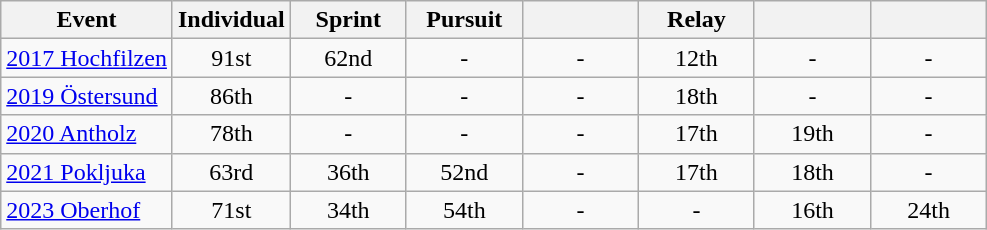<table class="wikitable" style="text-align: center;">
<tr ">
<th>Event</th>
<th style="width:70px;">Individual</th>
<th style="width:70px;">Sprint</th>
<th style="width:70px;">Pursuit</th>
<th style="width:70px;"></th>
<th style="width:70px;">Relay</th>
<th style="width:70px;"></th>
<th style="width:70px;"></th>
</tr>
<tr>
<td align="left"> <a href='#'>2017 Hochfilzen</a></td>
<td>91st</td>
<td>62nd</td>
<td>-</td>
<td>-</td>
<td>12th</td>
<td>-</td>
<td>-</td>
</tr>
<tr>
<td align="left"> <a href='#'>2019 Östersund</a></td>
<td>86th</td>
<td>-</td>
<td>-</td>
<td>-</td>
<td>18th</td>
<td>-</td>
<td>-</td>
</tr>
<tr>
<td align="left"> <a href='#'>2020 Antholz</a></td>
<td>78th</td>
<td>-</td>
<td>-</td>
<td>-</td>
<td>17th</td>
<td>19th</td>
<td>-</td>
</tr>
<tr>
<td align="left"> <a href='#'>2021 Pokljuka</a></td>
<td>63rd</td>
<td>36th</td>
<td>52nd</td>
<td><em>-</em></td>
<td>17th</td>
<td>18th</td>
<td>-</td>
</tr>
<tr>
<td align=left> <a href='#'>2023 Oberhof</a></td>
<td>71st</td>
<td>34th</td>
<td>54th</td>
<td><em>-</em></td>
<td><em>-</em></td>
<td>16th</td>
<td>24th</td>
</tr>
</table>
